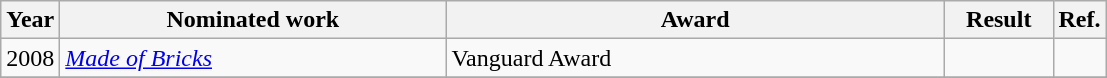<table class="wikitable">
<tr>
<th>Year</th>
<th width="250">Nominated work</th>
<th width="325">Award</th>
<th width="65">Result</th>
<th>Ref.</th>
</tr>
<tr>
<td align="center">2008</td>
<td><em><a href='#'>Made of Bricks</a></em></td>
<td>Vanguard Award</td>
<td></td>
<td align="center"></td>
</tr>
<tr>
</tr>
</table>
